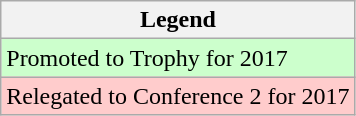<table class="wikitable">
<tr>
<th>Legend</th>
</tr>
<tr bgcolor=ccffcc>
<td>Promoted to Trophy for 2017</td>
</tr>
<tr bgcolor=ffcccc>
<td>Relegated to Conference 2 for 2017</td>
</tr>
</table>
